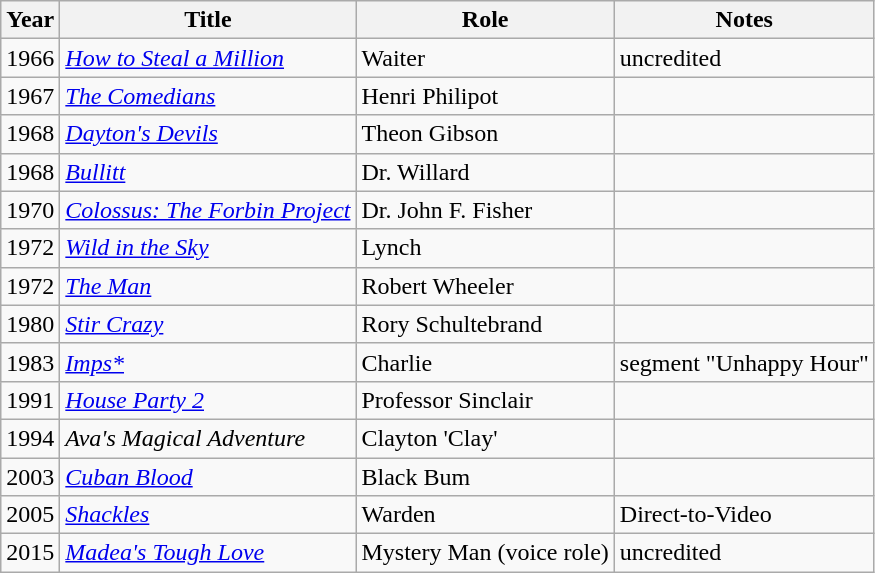<table class="wikitable">
<tr>
<th>Year</th>
<th>Title</th>
<th>Role</th>
<th>Notes</th>
</tr>
<tr>
<td>1966</td>
<td><em><a href='#'>How to Steal a Million</a></em></td>
<td>Waiter</td>
<td>uncredited</td>
</tr>
<tr>
<td>1967</td>
<td><em><a href='#'>The Comedians</a></em></td>
<td>Henri Philipot</td>
<td></td>
</tr>
<tr>
<td>1968</td>
<td><em><a href='#'>Dayton's Devils</a></em></td>
<td>Theon Gibson</td>
<td></td>
</tr>
<tr>
<td>1968</td>
<td><em><a href='#'>Bullitt</a></em></td>
<td>Dr. Willard</td>
<td></td>
</tr>
<tr>
<td>1970</td>
<td><em><a href='#'>Colossus: The Forbin Project</a></em></td>
<td>Dr. John F. Fisher</td>
<td></td>
</tr>
<tr>
<td>1972</td>
<td><em><a href='#'>Wild in the Sky</a></em></td>
<td>Lynch</td>
<td></td>
</tr>
<tr>
<td>1972</td>
<td><em><a href='#'>The Man</a></em></td>
<td>Robert Wheeler</td>
<td></td>
</tr>
<tr>
<td>1980</td>
<td><em><a href='#'>Stir Crazy</a></em></td>
<td>Rory Schultebrand</td>
<td></td>
</tr>
<tr>
<td>1983</td>
<td><em><a href='#'>Imps*</a></em></td>
<td>Charlie</td>
<td>segment "Unhappy Hour"</td>
</tr>
<tr>
<td>1991</td>
<td><em><a href='#'>House Party 2</a></em></td>
<td>Professor Sinclair</td>
<td></td>
</tr>
<tr>
<td>1994</td>
<td><em>Ava's Magical Adventure</em></td>
<td>Clayton 'Clay'</td>
<td></td>
</tr>
<tr>
<td>2003</td>
<td><em><a href='#'>Cuban Blood</a></em></td>
<td>Black Bum</td>
<td></td>
</tr>
<tr>
<td>2005</td>
<td><em><a href='#'>Shackles</a></em></td>
<td>Warden</td>
<td>Direct-to-Video</td>
</tr>
<tr>
<td>2015</td>
<td><em><a href='#'>Madea's Tough Love</a></em></td>
<td>Mystery Man (voice role)</td>
<td>uncredited</td>
</tr>
</table>
